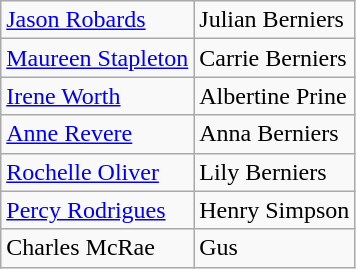<table class="wikitable">
<tr>
<td><a href='#'>Jason Robards</a></td>
<td>Julian Berniers</td>
</tr>
<tr>
<td><a href='#'>Maureen Stapleton</a></td>
<td>Carrie Berniers</td>
</tr>
<tr>
<td><a href='#'>Irene Worth</a></td>
<td>Albertine Prine</td>
</tr>
<tr>
<td><a href='#'>Anne Revere</a></td>
<td>Anna Berniers</td>
</tr>
<tr>
<td><a href='#'>Rochelle Oliver</a></td>
<td>Lily Berniers</td>
</tr>
<tr>
<td><a href='#'>Percy Rodrigues</a></td>
<td>Henry Simpson</td>
</tr>
<tr>
<td>Charles McRae</td>
<td>Gus</td>
</tr>
</table>
